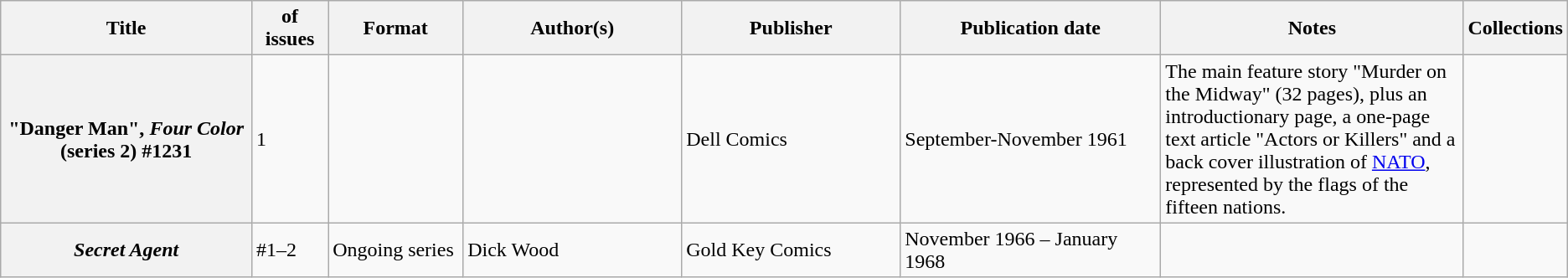<table class="wikitable">
<tr>
<th>Title</th>
<th style="width:40pt"> of issues</th>
<th style="width:75pt">Format</th>
<th style="width:125pt">Author(s)</th>
<th style="width:125pt">Publisher</th>
<th style="width:150pt">Publication date</th>
<th style="width:175pt">Notes</th>
<th>Collections</th>
</tr>
<tr>
<th>"Danger Man", <em>Four Color</em> (series 2) #1231</th>
<td>1</td>
<td></td>
<td></td>
<td>Dell Comics</td>
<td>September-November 1961</td>
<td>The main feature story "Murder on the Midway" (32 pages), plus an introductionary page, a one-page text article "Actors or Killers" and a back cover illustration of <a href='#'>NATO</a>, represented by the flags of the fifteen nations.</td>
<td></td>
</tr>
<tr>
<th><em>Secret Agent</em></th>
<td>#1–2</td>
<td>Ongoing series</td>
<td>Dick Wood</td>
<td>Gold Key Comics</td>
<td>November 1966 – January 1968</td>
<td></td>
<td></td>
</tr>
</table>
